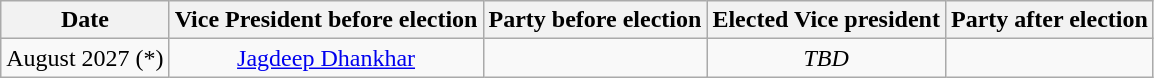<table class="wikitable sortable" style="text-align:center;">
<tr>
<th>Date</th>
<th>Vice President before election</th>
<th colspan="2">Party before election</th>
<th>Elected Vice president</th>
<th colspan="2">Party after election</th>
</tr>
<tr>
<td>August 2027 (*)</td>
<td><a href='#'>Jagdeep Dhankhar</a></td>
<td></td>
<td colspan="2"><em>TBD</em></td>
</tr>
</table>
